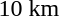<table>
<tr>
<td>10 km<br></td>
<td></td>
<td></td>
<td></td>
</tr>
</table>
